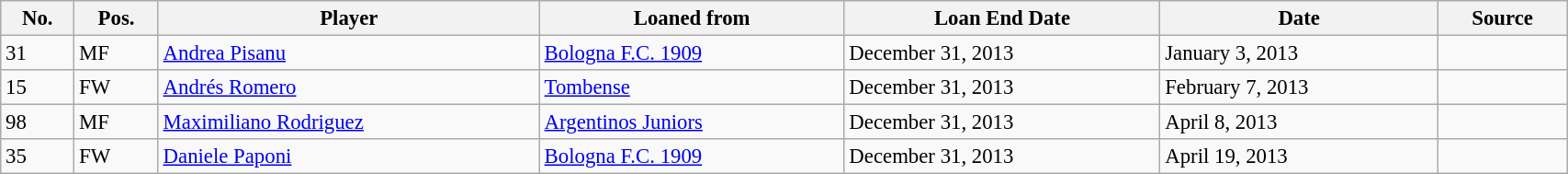<table class="wikitable sortable" style="width:90%; text-align:center; font-size:95%; text-align:left;">
<tr>
<th><strong>No.</strong></th>
<th><strong>Pos.</strong></th>
<th><strong>Player</strong></th>
<th><strong>Loaned from</strong></th>
<th><strong>Loan End Date</strong></th>
<th><strong>Date</strong></th>
<th><strong>Source</strong></th>
</tr>
<tr>
<td>31</td>
<td>MF</td>
<td> <a href='#'>Andrea Pisanu</a></td>
<td><a href='#'>Bologna F.C. 1909</a></td>
<td>December 31, 2013</td>
<td>January 3, 2013</td>
<td></td>
</tr>
<tr>
<td>15</td>
<td>FW</td>
<td> <a href='#'>Andrés Romero</a></td>
<td><a href='#'>Tombense</a></td>
<td>December 31, 2013</td>
<td>February 7, 2013</td>
<td></td>
</tr>
<tr>
<td>98</td>
<td>MF</td>
<td> <a href='#'>Maximiliano Rodriguez</a></td>
<td><a href='#'>Argentinos Juniors</a></td>
<td>December 31, 2013</td>
<td>April 8, 2013</td>
<td></td>
</tr>
<tr>
<td>35</td>
<td>FW</td>
<td> <a href='#'>Daniele Paponi</a></td>
<td><a href='#'>Bologna F.C. 1909</a></td>
<td>December 31, 2013</td>
<td>April 19, 2013</td>
<td></td>
</tr>
</table>
